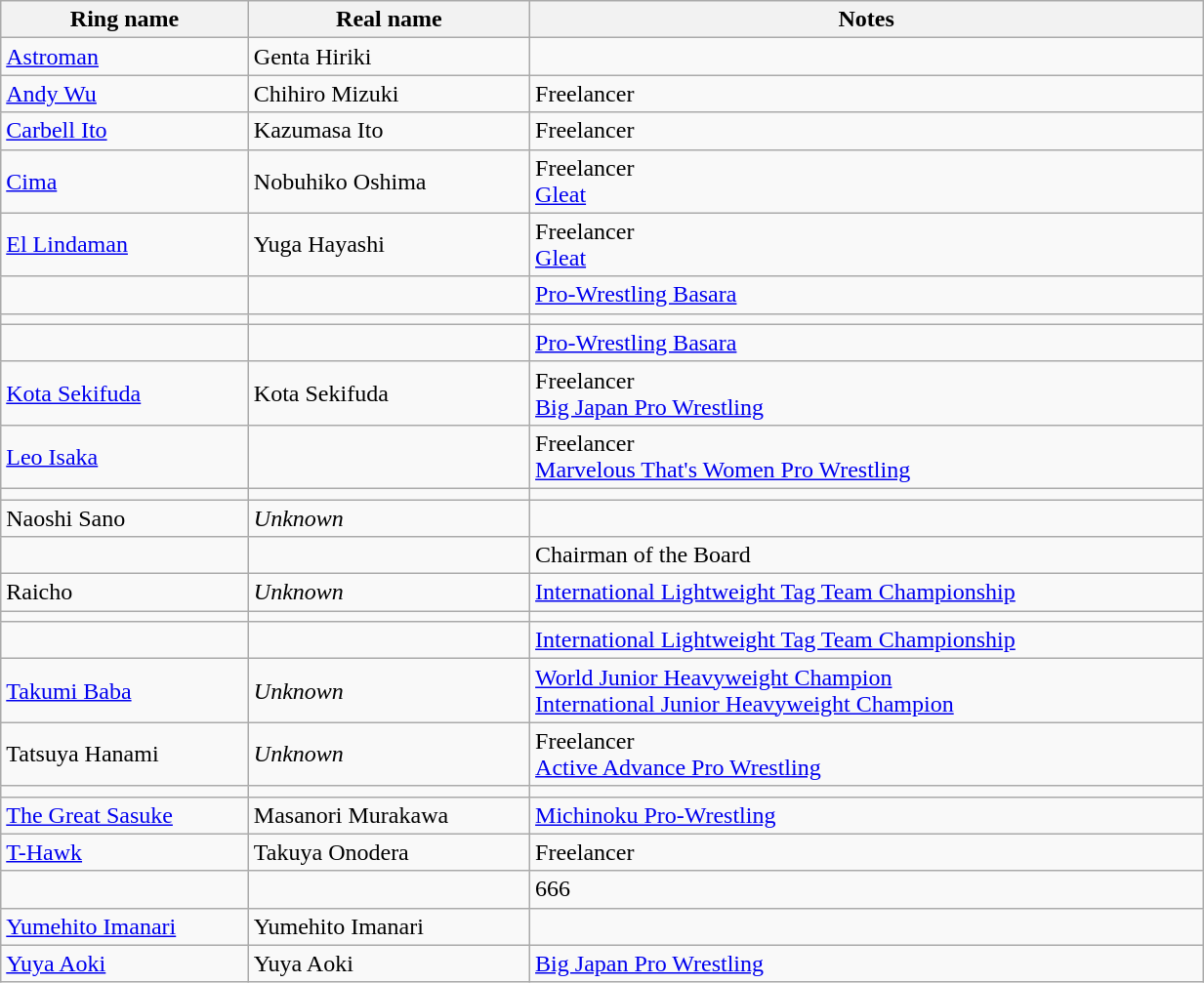<table class="wikitable sortable" align="left center" style="width:65%;">
<tr>
<th width:15%;">Ring name</th>
<th width:15%;">Real name</th>
<th width:20%;">Notes</th>
</tr>
<tr>
<td><a href='#'>Astroman</a></td>
<td>Genta Hiriki</td>
<td></td>
</tr>
<tr>
<td><a href='#'>Andy Wu</a></td>
<td>Chihiro Mizuki</td>
<td>Freelancer</td>
</tr>
<tr>
<td><a href='#'>Carbell Ito</a></td>
<td>Kazumasa Ito</td>
<td>Freelancer</td>
</tr>
<tr>
<td><a href='#'>Cima</a></td>
<td>Nobuhiko Oshima</td>
<td>Freelancer<br><a href='#'>Gleat</a></td>
</tr>
<tr>
<td><a href='#'>El Lindaman</a></td>
<td>Yuga Hayashi</td>
<td>Freelancer <br> <a href='#'>Gleat</a></td>
</tr>
<tr>
<td></td>
<td></td>
<td><a href='#'>Pro-Wrestling Basara</a></td>
</tr>
<tr>
<td></td>
<td></td>
<td></td>
</tr>
<tr>
<td></td>
<td></td>
<td><a href='#'>Pro-Wrestling Basara</a></td>
</tr>
<tr>
<td><a href='#'>Kota Sekifuda</a></td>
<td>Kota Sekifuda</td>
<td>Freelancer<br><a href='#'>Big Japan Pro Wrestling</a></td>
</tr>
<tr>
<td><a href='#'>Leo Isaka</a></td>
<td></td>
<td>Freelancer<br><a href='#'>Marvelous That's Women Pro Wrestling</a></td>
</tr>
<tr>
<td></td>
<td></td>
<td></td>
</tr>
<tr>
<td>Naoshi Sano</td>
<td><em>Unknown</em></td>
<td></td>
</tr>
<tr>
<td></td>
<td></td>
<td>Chairman of the Board</td>
</tr>
<tr>
<td>Raicho</td>
<td><em>Unknown</em></td>
<td><a href='#'>International Lightweight Tag Team Championship</a></td>
</tr>
<tr>
<td></td>
<td></td>
<td></td>
</tr>
<tr>
<td></td>
<td></td>
<td><a href='#'>International Lightweight Tag Team Championship</a></td>
</tr>
<tr>
<td><a href='#'>Takumi Baba</a></td>
<td><em>Unknown</em></td>
<td><a href='#'>World Junior Heavyweight Champion</a><br><a href='#'>International Junior Heavyweight Champion</a></td>
</tr>
<tr>
<td>Tatsuya Hanami</td>
<td><em>Unknown</em></td>
<td>Freelancer<br><a href='#'>Active Advance Pro Wrestling</a></td>
</tr>
<tr>
<td></td>
<td></td>
<td></td>
</tr>
<tr>
<td><a href='#'>The Great Sasuke</a></td>
<td>Masanori Murakawa</td>
<td><a href='#'>Michinoku Pro-Wrestling</a></td>
</tr>
<tr>
<td><a href='#'>T-Hawk</a></td>
<td>Takuya Onodera</td>
<td>Freelancer</td>
</tr>
<tr>
<td></td>
<td></td>
<td>666</td>
</tr>
<tr>
<td><a href='#'>Yumehito Imanari</a></td>
<td>Yumehito Imanari</td>
<td></td>
</tr>
<tr>
<td><a href='#'>Yuya Aoki</a></td>
<td>Yuya Aoki</td>
<td><a href='#'>Big Japan Pro Wrestling</a></td>
</tr>
</table>
